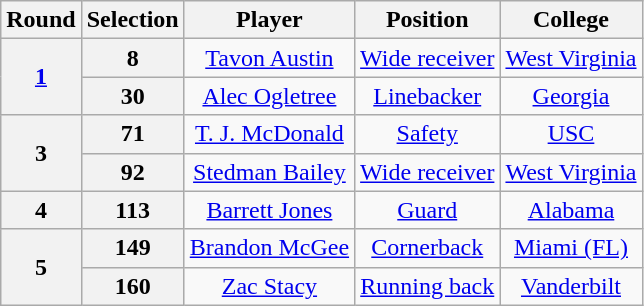<table class="wikitable" style="text-align:center">
<tr>
<th>Round</th>
<th>Selection</th>
<th>Player</th>
<th>Position</th>
<th>College</th>
</tr>
<tr>
<th rowspan="2"><a href='#'>1</a></th>
<th>8</th>
<td><a href='#'>Tavon Austin</a></td>
<td><a href='#'>Wide receiver</a></td>
<td><a href='#'>West Virginia</a></td>
</tr>
<tr>
<th>30</th>
<td><a href='#'>Alec Ogletree</a></td>
<td><a href='#'>Linebacker</a></td>
<td><a href='#'>Georgia</a></td>
</tr>
<tr>
<th rowspan="2">3</th>
<th>71</th>
<td><a href='#'>T. J. McDonald</a></td>
<td><a href='#'>Safety</a></td>
<td><a href='#'>USC</a></td>
</tr>
<tr>
<th>92</th>
<td><a href='#'>Stedman Bailey</a></td>
<td><a href='#'>Wide receiver</a></td>
<td><a href='#'>West Virginia</a></td>
</tr>
<tr>
<th>4</th>
<th>113</th>
<td><a href='#'>Barrett Jones</a></td>
<td><a href='#'>Guard</a></td>
<td><a href='#'>Alabama</a></td>
</tr>
<tr>
<th rowspan="2">5</th>
<th>149</th>
<td><a href='#'>Brandon McGee</a></td>
<td><a href='#'>Cornerback</a></td>
<td><a href='#'>Miami (FL)</a></td>
</tr>
<tr>
<th>160</th>
<td><a href='#'>Zac Stacy</a></td>
<td><a href='#'>Running back</a></td>
<td><a href='#'>Vanderbilt</a></td>
</tr>
</table>
